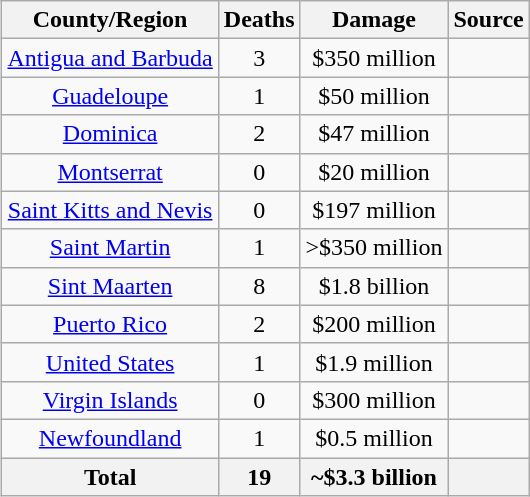<table class="wikitable" style="float:right; margin:0 0 0.5em 1em; float:right;">
<tr style="text-align:center;">
<th>County/Region</th>
<th>Deaths</th>
<th>Damage</th>
<th>Source</th>
</tr>
<tr style="text-align:center;">
<td><a href='#'>Antigua and Barbuda</a></td>
<td>3</td>
<td>$350 million</td>
<td></td>
</tr>
<tr style="text-align:center;">
<td><a href='#'>Guadeloupe</a></td>
<td>1</td>
<td>$50 million</td>
<td></td>
</tr>
<tr style="text-align:center;">
<td><a href='#'>Dominica</a></td>
<td>2</td>
<td>$47 million</td>
<td></td>
</tr>
<tr style="text-align:center;">
<td><a href='#'>Montserrat</a></td>
<td>0</td>
<td>$20 million</td>
<td></td>
</tr>
<tr style="text-align:center;">
<td><a href='#'>Saint Kitts and Nevis</a></td>
<td>0</td>
<td>$197 million</td>
<td></td>
</tr>
<tr style="text-align:center;">
<td><a href='#'>Saint Martin</a></td>
<td>1</td>
<td>>$350 million</td>
<td></td>
</tr>
<tr style="text-align:center;">
<td><a href='#'>Sint Maarten</a></td>
<td>8</td>
<td>$1.8 billion</td>
<td></td>
</tr>
<tr style="text-align:center;">
<td><a href='#'>Puerto Rico</a></td>
<td>2</td>
<td>$200 million</td>
<td></td>
</tr>
<tr style="text-align:center;">
<td><a href='#'>United States</a></td>
<td>1</td>
<td>$1.9 million</td>
<td></td>
</tr>
<tr style="text-align:center;">
<td><a href='#'>Virgin Islands</a></td>
<td>0</td>
<td>$300 million</td>
<td></td>
</tr>
<tr style="text-align:center;">
<td><a href='#'>Newfoundland</a></td>
<td>1</td>
<td>$0.5 million</td>
<td></td>
</tr>
<tr style="text-align:center;">
<th>Total</th>
<th>19</th>
<th>~$3.3 billion</th>
<th></th>
</tr>
</table>
